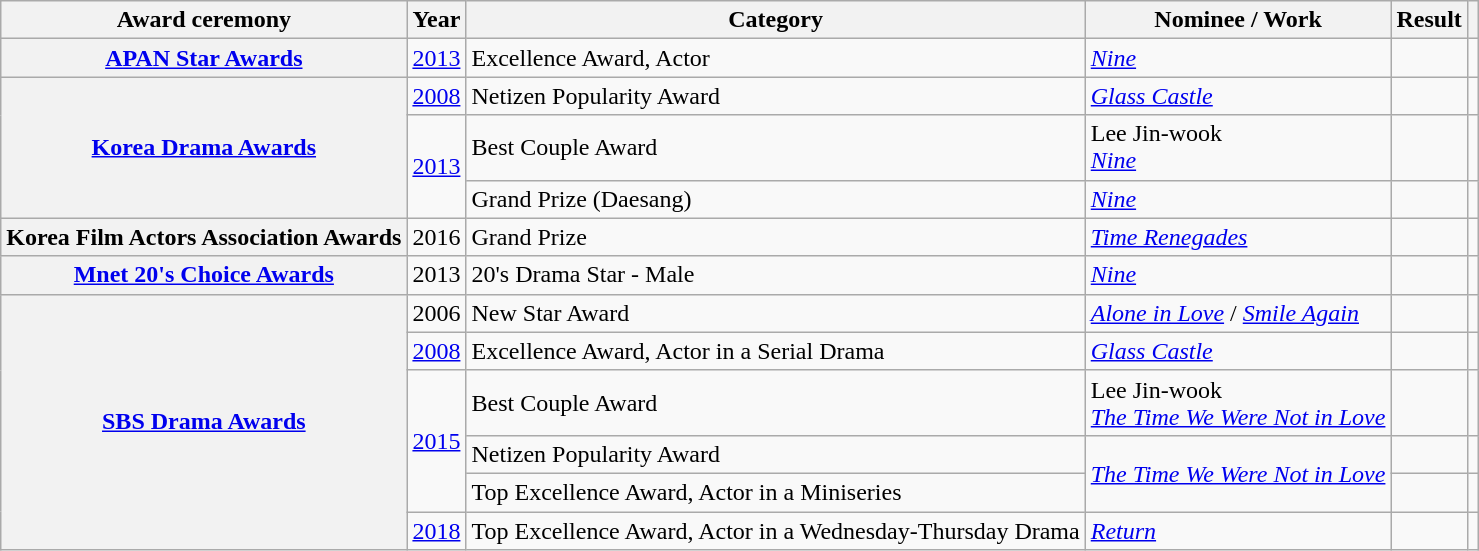<table class="wikitable plainrowheaders sortable">
<tr>
<th scope="col">Award ceremony</th>
<th scope="col">Year</th>
<th scope="col">Category</th>
<th scope="col">Nominee / Work</th>
<th scope="col">Result</th>
<th scope="col" class="unsortable"></th>
</tr>
<tr>
<th scope="row"><a href='#'>APAN Star Awards</a></th>
<td style="text-align:center"><a href='#'>2013</a></td>
<td>Excellence Award, Actor</td>
<td><em><a href='#'>Nine</a></em></td>
<td></td>
<td></td>
</tr>
<tr>
<th scope="row" rowspan="3"><a href='#'>Korea Drama Awards</a></th>
<td style="text-align:center"><a href='#'>2008</a></td>
<td>Netizen Popularity Award</td>
<td><em><a href='#'>Glass Castle</a></em></td>
<td></td>
<td></td>
</tr>
<tr>
<td style="text-align:center" rowspan="2"><a href='#'>2013</a></td>
<td>Best Couple Award</td>
<td>Lee Jin-wook <br><em><a href='#'>Nine</a></em></td>
<td></td>
<td></td>
</tr>
<tr>
<td>Grand Prize (Daesang)</td>
<td><em><a href='#'>Nine</a></em></td>
<td></td>
<td></td>
</tr>
<tr>
<th scope="row">Korea Film Actors Association Awards</th>
<td style="text-align:center">2016</td>
<td>Grand Prize</td>
<td><em><a href='#'>Time Renegades</a></em></td>
<td></td>
<td style="text-align:center"></td>
</tr>
<tr>
<th scope="row"><a href='#'>Mnet 20's Choice Awards</a></th>
<td style="text-align:center">2013</td>
<td>20's Drama Star - Male</td>
<td><em><a href='#'>Nine</a></em></td>
<td></td>
<td style="text-align:center"></td>
</tr>
<tr>
<th scope="row" rowspan="6"><a href='#'>SBS Drama Awards</a></th>
<td style="text-align:center">2006</td>
<td>New Star Award</td>
<td><em><a href='#'>Alone in Love</a></em> / <em><a href='#'>Smile Again</a></em></td>
<td></td>
<td style="text-align:center"></td>
</tr>
<tr>
<td style="text-align:center"><a href='#'>2008</a></td>
<td>Excellence Award, Actor in a Serial Drama</td>
<td><em><a href='#'>Glass Castle</a></em></td>
<td></td>
<td></td>
</tr>
<tr>
<td style="text-align:center" rowspan="3"><a href='#'>2015</a></td>
<td>Best Couple Award</td>
<td>Lee Jin-wook <br><em><a href='#'>The Time We Were Not in Love</a></em></td>
<td></td>
<td></td>
</tr>
<tr>
<td>Netizen Popularity Award</td>
<td rowspan="2"><em><a href='#'>The Time We Were Not in Love</a></em></td>
<td></td>
<td></td>
</tr>
<tr>
<td>Top Excellence Award, Actor in a Miniseries</td>
<td></td>
<td></td>
</tr>
<tr>
<td style="text-align:center"><a href='#'>2018</a></td>
<td>Top Excellence Award, Actor in a Wednesday-Thursday Drama</td>
<td><em><a href='#'>Return</a></em></td>
<td></td>
<td style="text-align:center"></td>
</tr>
</table>
